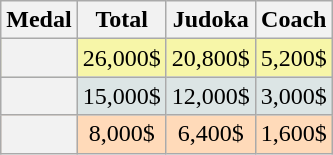<table class=wikitable style="text-align:center;">
<tr>
<th>Medal</th>
<th>Total</th>
<th>Judoka</th>
<th>Coach</th>
</tr>
<tr bgcolor=F7F6A8>
<th></th>
<td>26,000$</td>
<td>20,800$</td>
<td>5,200$</td>
</tr>
<tr bgcolor=DCE5E5>
<th></th>
<td>15,000$</td>
<td>12,000$</td>
<td>3,000$</td>
</tr>
<tr bgcolor=FFDAB9>
<th></th>
<td>8,000$</td>
<td>6,400$</td>
<td>1,600$</td>
</tr>
</table>
